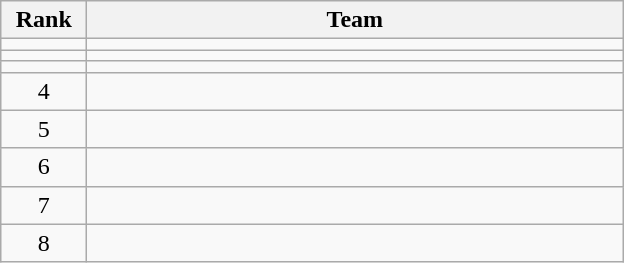<table class="wikitable" style="text-align: center;">
<tr>
<th width=50>Rank</th>
<th width=350>Team</th>
</tr>
<tr>
<td></td>
<td align="left"></td>
</tr>
<tr>
<td></td>
<td align="left"></td>
</tr>
<tr>
<td></td>
<td align="left"></td>
</tr>
<tr>
<td>4</td>
<td align="left"></td>
</tr>
<tr>
<td>5</td>
<td align="left"></td>
</tr>
<tr>
<td>6</td>
<td align="left"></td>
</tr>
<tr>
<td>7</td>
<td align="left"></td>
</tr>
<tr>
<td>8</td>
<td align="left"></td>
</tr>
</table>
